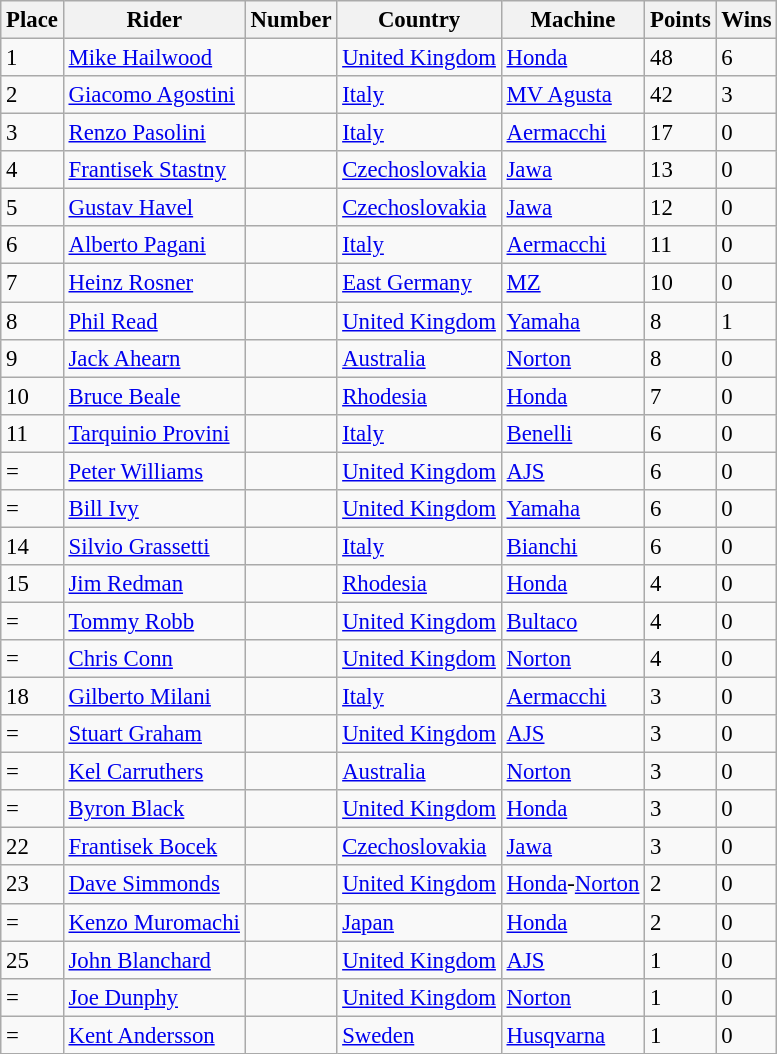<table class="wikitable" style="font-size: 95%;">
<tr>
<th>Place</th>
<th>Rider</th>
<th>Number</th>
<th>Country</th>
<th>Machine</th>
<th>Points</th>
<th>Wins</th>
</tr>
<tr>
<td>1</td>
<td> <a href='#'>Mike Hailwood</a></td>
<td></td>
<td><a href='#'>United Kingdom</a></td>
<td><a href='#'>Honda</a></td>
<td>48</td>
<td>6</td>
</tr>
<tr>
<td>2</td>
<td> <a href='#'>Giacomo Agostini</a></td>
<td></td>
<td><a href='#'>Italy</a></td>
<td><a href='#'>MV Agusta</a></td>
<td>42</td>
<td>3</td>
</tr>
<tr>
<td>3</td>
<td> <a href='#'>Renzo Pasolini</a></td>
<td></td>
<td><a href='#'>Italy</a></td>
<td><a href='#'>Aermacchi</a></td>
<td>17</td>
<td>0</td>
</tr>
<tr>
<td>4</td>
<td> <a href='#'>Frantisek Stastny</a></td>
<td></td>
<td><a href='#'>Czechoslovakia</a></td>
<td><a href='#'>Jawa</a></td>
<td>13</td>
<td>0</td>
</tr>
<tr>
<td>5</td>
<td> <a href='#'>Gustav Havel</a></td>
<td></td>
<td><a href='#'>Czechoslovakia</a></td>
<td><a href='#'>Jawa</a></td>
<td>12</td>
<td>0</td>
</tr>
<tr>
<td>6</td>
<td> <a href='#'>Alberto Pagani</a></td>
<td></td>
<td><a href='#'>Italy</a></td>
<td><a href='#'>Aermacchi</a></td>
<td>11</td>
<td>0</td>
</tr>
<tr>
<td>7</td>
<td> <a href='#'>Heinz Rosner</a></td>
<td></td>
<td><a href='#'>East Germany</a></td>
<td><a href='#'>MZ</a></td>
<td>10</td>
<td>0</td>
</tr>
<tr>
<td>8</td>
<td> <a href='#'>Phil Read</a></td>
<td></td>
<td><a href='#'>United Kingdom</a></td>
<td><a href='#'>Yamaha</a></td>
<td>8</td>
<td>1</td>
</tr>
<tr>
<td>9</td>
<td> <a href='#'>Jack Ahearn</a></td>
<td></td>
<td><a href='#'>Australia</a></td>
<td><a href='#'>Norton</a></td>
<td>8</td>
<td>0</td>
</tr>
<tr>
<td>10</td>
<td> <a href='#'>Bruce Beale</a></td>
<td></td>
<td><a href='#'>Rhodesia</a></td>
<td><a href='#'>Honda</a></td>
<td>7</td>
<td>0</td>
</tr>
<tr>
<td>11</td>
<td> <a href='#'>Tarquinio Provini</a></td>
<td></td>
<td><a href='#'>Italy</a></td>
<td><a href='#'>Benelli</a></td>
<td>6</td>
<td>0</td>
</tr>
<tr>
<td>=</td>
<td> <a href='#'>Peter Williams</a></td>
<td></td>
<td><a href='#'>United Kingdom</a></td>
<td><a href='#'>AJS</a></td>
<td>6</td>
<td>0</td>
</tr>
<tr>
<td>=</td>
<td> <a href='#'>Bill Ivy</a></td>
<td></td>
<td><a href='#'>United Kingdom</a></td>
<td><a href='#'>Yamaha</a></td>
<td>6</td>
<td>0</td>
</tr>
<tr>
<td>14</td>
<td> <a href='#'>Silvio Grassetti</a></td>
<td></td>
<td><a href='#'>Italy</a></td>
<td><a href='#'>Bianchi</a></td>
<td>6</td>
<td>0</td>
</tr>
<tr>
<td>15</td>
<td> <a href='#'>Jim Redman</a></td>
<td></td>
<td><a href='#'>Rhodesia</a></td>
<td><a href='#'>Honda</a></td>
<td>4</td>
<td>0</td>
</tr>
<tr>
<td>=</td>
<td> <a href='#'>Tommy Robb</a></td>
<td></td>
<td><a href='#'>United Kingdom</a></td>
<td><a href='#'>Bultaco</a></td>
<td>4</td>
<td>0</td>
</tr>
<tr>
<td>=</td>
<td> <a href='#'>Chris Conn</a></td>
<td></td>
<td><a href='#'>United Kingdom</a></td>
<td><a href='#'>Norton</a></td>
<td>4</td>
<td>0</td>
</tr>
<tr>
<td>18</td>
<td> <a href='#'>Gilberto Milani</a></td>
<td></td>
<td><a href='#'>Italy</a></td>
<td><a href='#'>Aermacchi</a></td>
<td>3</td>
<td>0</td>
</tr>
<tr>
<td>=</td>
<td> <a href='#'>Stuart Graham</a></td>
<td></td>
<td><a href='#'>United Kingdom</a></td>
<td><a href='#'>AJS</a></td>
<td>3</td>
<td>0</td>
</tr>
<tr>
<td>=</td>
<td> <a href='#'>Kel Carruthers</a></td>
<td></td>
<td><a href='#'>Australia</a></td>
<td><a href='#'>Norton</a></td>
<td>3</td>
<td>0</td>
</tr>
<tr>
<td>=</td>
<td> <a href='#'>Byron Black</a></td>
<td></td>
<td><a href='#'>United Kingdom</a></td>
<td><a href='#'>Honda</a></td>
<td>3</td>
<td>0</td>
</tr>
<tr>
<td>22</td>
<td> <a href='#'>Frantisek Bocek</a></td>
<td></td>
<td><a href='#'>Czechoslovakia</a></td>
<td><a href='#'>Jawa</a></td>
<td>3</td>
<td>0</td>
</tr>
<tr>
<td>23</td>
<td> <a href='#'>Dave Simmonds</a></td>
<td></td>
<td><a href='#'>United Kingdom</a></td>
<td><a href='#'>Honda</a>-<a href='#'>Norton</a></td>
<td>2</td>
<td>0</td>
</tr>
<tr>
<td>=</td>
<td> <a href='#'>Kenzo Muromachi</a></td>
<td></td>
<td><a href='#'>Japan</a></td>
<td><a href='#'>Honda</a></td>
<td>2</td>
<td>0</td>
</tr>
<tr>
<td>25</td>
<td> <a href='#'>John Blanchard</a></td>
<td></td>
<td><a href='#'>United Kingdom</a></td>
<td><a href='#'>AJS</a></td>
<td>1</td>
<td>0</td>
</tr>
<tr>
<td>=</td>
<td> <a href='#'>Joe Dunphy</a></td>
<td></td>
<td><a href='#'>United Kingdom</a></td>
<td><a href='#'>Norton</a></td>
<td>1</td>
<td>0</td>
</tr>
<tr>
<td>=</td>
<td> <a href='#'>Kent Andersson</a></td>
<td></td>
<td><a href='#'>Sweden</a></td>
<td><a href='#'>Husqvarna</a></td>
<td>1</td>
<td>0</td>
</tr>
</table>
